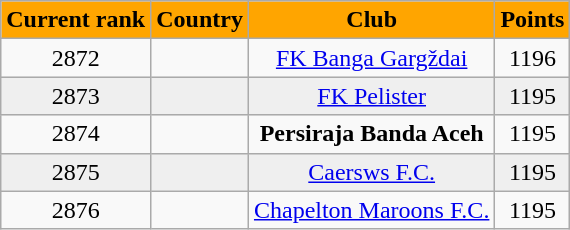<table class="wikitable" style="text-align: center;">
<tr>
<th style="background:#ffa500"><span> Current rank</span></th>
<th style="background:#ffa500"><span> Country</span></th>
<th style="background:#ffa500"><span> Club</span></th>
<th style="background:#ffa500"><span> Points</span></th>
</tr>
<tr>
<td>2872</td>
<td></td>
<td><a href='#'>FK Banga Gargždai</a></td>
<td>1196</td>
</tr>
<tr style="background:#efefef;">
<td>2873</td>
<td></td>
<td><a href='#'>FK Pelister</a></td>
<td>1195</td>
</tr>
<tr>
<td>2874</td>
<td></td>
<td><strong>Persiraja Banda Aceh</strong></td>
<td>1195</td>
</tr>
<tr style="background:#efefef;">
<td>2875</td>
<td></td>
<td><a href='#'>Caersws F.C.</a></td>
<td>1195</td>
</tr>
<tr>
<td>2876</td>
<td></td>
<td><a href='#'>Chapelton Maroons F.C.</a></td>
<td>1195</td>
</tr>
</table>
